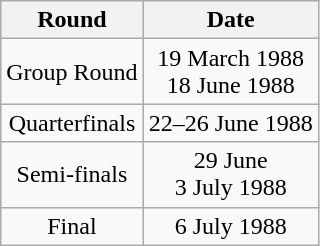<table class="wikitable" style="text-align: center">
<tr>
<th>Round</th>
<th>Date</th>
</tr>
<tr>
<td>Group Round</td>
<td>19 March 1988<br>18 June 1988</td>
</tr>
<tr>
<td>Quarterfinals</td>
<td>22–26 June 1988</td>
</tr>
<tr>
<td>Semi-finals</td>
<td>29 June<br>3 July 1988</td>
</tr>
<tr>
<td>Final</td>
<td>6 July 1988</td>
</tr>
</table>
